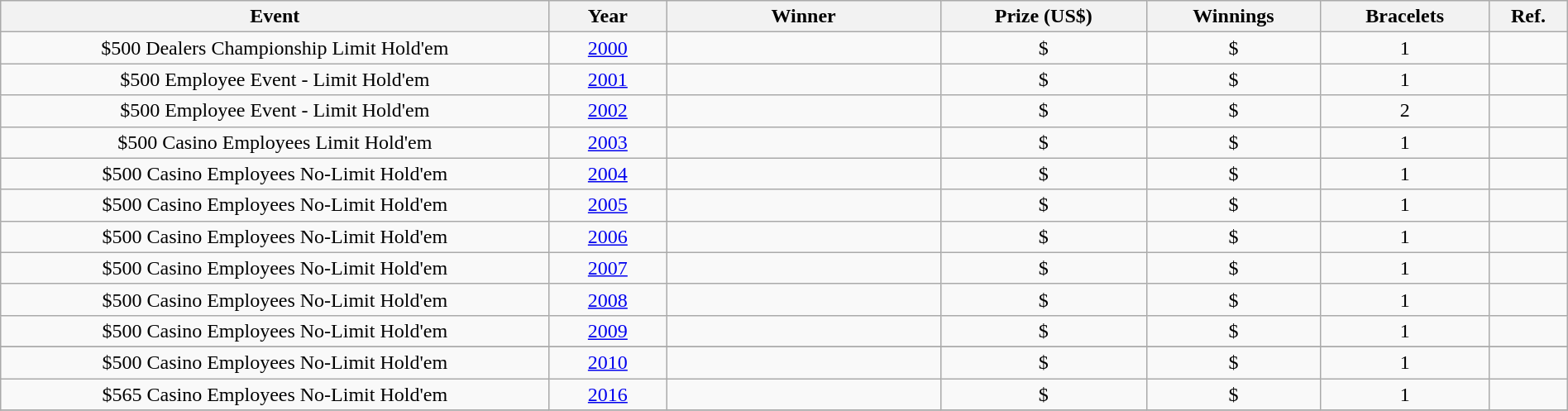<table class="wikitable sortable" style="text-align:center; width:100%;">
<tr>
<th bgcolor="#FFEBAD" class="unsortable" width=35%>Event</th>
<th bgcolor="#FFEBAD" width=7.5%>Year</th>
<th bgcolor="#FFEBAD" width=17.5%>Winner</th>
<th bgcolor="#FFEBAD">Prize (US$)</th>
<th bgcolor="#FFEBAD">Winnings</th>
<th bgcolor="#FFEBAD">Bracelets</th>
<th bgcolor="#FFEBAD" class="unsortable" width=5%>Ref.</th>
</tr>
<tr>
<td>$500 Dealers Championship Limit Hold'em</td>
<td><a href='#'>2000</a></td>
<td></td>
<td>$</td>
<td>$</td>
<td>1</td>
<td></td>
</tr>
<tr>
<td>$500 Employee Event - Limit Hold'em</td>
<td><a href='#'>2001</a></td>
<td></td>
<td>$</td>
<td>$</td>
<td>1</td>
<td></td>
</tr>
<tr>
<td>$500 Employee Event - Limit Hold'em</td>
<td><a href='#'>2002</a></td>
<td></td>
<td>$</td>
<td>$</td>
<td>2</td>
<td></td>
</tr>
<tr>
<td>$500 Casino Employees Limit Hold'em</td>
<td><a href='#'>2003</a></td>
<td></td>
<td>$</td>
<td>$</td>
<td>1</td>
<td></td>
</tr>
<tr>
<td>$500 Casino Employees No-Limit Hold'em</td>
<td><a href='#'>2004</a></td>
<td></td>
<td>$</td>
<td>$</td>
<td>1</td>
<td></td>
</tr>
<tr>
<td>$500 Casino Employees No-Limit Hold'em</td>
<td><a href='#'>2005</a></td>
<td></td>
<td>$</td>
<td>$</td>
<td>1</td>
<td></td>
</tr>
<tr>
<td>$500 Casino Employees No-Limit Hold'em</td>
<td><a href='#'>2006</a></td>
<td></td>
<td>$</td>
<td>$</td>
<td>1</td>
<td></td>
</tr>
<tr>
<td>$500 Casino Employees No-Limit Hold'em</td>
<td><a href='#'>2007</a></td>
<td></td>
<td>$</td>
<td>$</td>
<td>1</td>
<td></td>
</tr>
<tr>
<td>$500 Casino Employees No-Limit Hold'em</td>
<td><a href='#'>2008</a></td>
<td></td>
<td>$</td>
<td>$</td>
<td>1</td>
<td></td>
</tr>
<tr>
<td>$500 Casino Employees No-Limit Hold'em</td>
<td><a href='#'>2009</a></td>
<td></td>
<td>$</td>
<td>$</td>
<td>1</td>
<td></td>
</tr>
<tr>
</tr>
<tr>
<td>$500 Casino Employees No-Limit Hold'em</td>
<td><a href='#'>2010</a></td>
<td></td>
<td>$</td>
<td>$</td>
<td>1</td>
<td></td>
</tr>
<tr>
<td>$565 Casino Employees No-Limit Hold'em</td>
<td><a href='#'>2016</a></td>
<td></td>
<td>$</td>
<td>$</td>
<td>1</td>
<td></td>
</tr>
<tr>
</tr>
</table>
